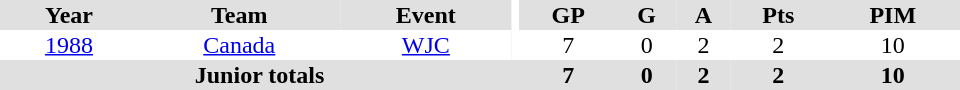<table border="0" cellpadding="1" cellspacing="0" ID="Table3" style="text-align:center; width:40em">
<tr bgcolor="#e0e0e0">
<th>Year</th>
<th>Team</th>
<th>Event</th>
<th rowspan="102" bgcolor="#ffffff"></th>
<th>GP</th>
<th>G</th>
<th>A</th>
<th>Pts</th>
<th>PIM</th>
</tr>
<tr>
<td><a href='#'>1988</a></td>
<td><a href='#'>Canada</a></td>
<td><a href='#'>WJC</a></td>
<td>7</td>
<td>0</td>
<td>2</td>
<td>2</td>
<td>10</td>
</tr>
<tr bgcolor="#e0e0e0">
<th colspan="4">Junior totals</th>
<th>7</th>
<th>0</th>
<th>2</th>
<th>2</th>
<th>10</th>
</tr>
</table>
